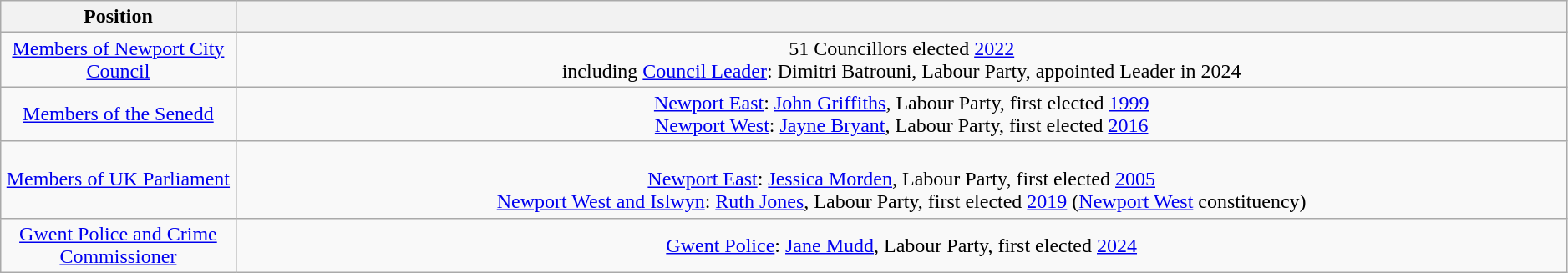<table style="width:99%;" class="wikitable">
<tr>
<th style="width:15%;">Position</th>
<th style="width:85%;"></th>
</tr>
<tr>
<td style="text-align:center;"><a href='#'>Members of Newport City Council</a></td>
<td style="text-align:center;">51 Councillors elected <a href='#'>2022</a><br>including <a href='#'>Council Leader</a>: Dimitri Batrouni, Labour Party, appointed Leader in 2024<br></td>
</tr>
<tr>
<td style="text-align:center;"><a href='#'>Members of the Senedd</a></td>
<td style="text-align:center;"><a href='#'>Newport East</a>: <a href='#'>John Griffiths</a>, Labour Party, first elected <a href='#'>1999</a><br><a href='#'>Newport West</a>: <a href='#'>Jayne Bryant</a>, Labour Party, first elected <a href='#'>2016</a></td>
</tr>
<tr>
<td style="text-align:center;"><a href='#'>Members of UK Parliament</a></td>
<td style="text-align:center;"><br><a href='#'>Newport East</a>: <a href='#'>Jessica Morden</a>, Labour Party, first elected <a href='#'>2005</a><br><a href='#'>Newport West and Islwyn</a>: <a href='#'>Ruth Jones</a>, Labour Party, first elected <a href='#'>2019</a> (<a href='#'>Newport West</a> constituency)</td>
</tr>
<tr>
<td style="text-align:center;"><a href='#'>Gwent Police and Crime Commissioner</a></td>
<td style="text-align:center;"><a href='#'>Gwent Police</a>: <a href='#'>Jane Mudd</a>, Labour Party, first elected <a href='#'>2024</a></td>
</tr>
</table>
